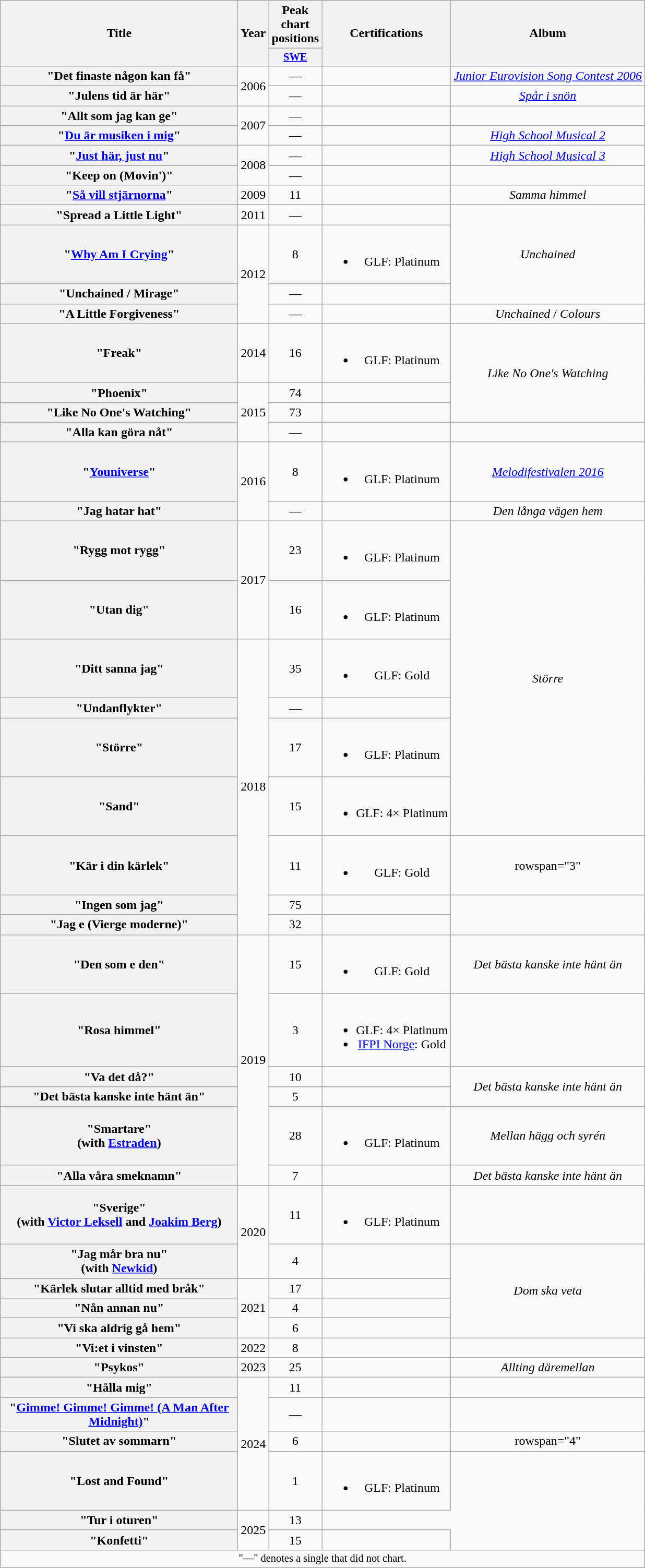<table class="wikitable plainrowheaders" style="text-align:center;">
<tr>
<th scope="col" rowspan="2" style="width:18.5em;">Title</th>
<th scope="col" rowspan="2" style="width:1em;">Year</th>
<th scope="col">Peak chart positions</th>
<th scope="col" rowspan="2">Certifications</th>
<th scope="col" rowspan="2">Album</th>
</tr>
<tr>
<th scope="col" style="width:3em;font-size:85%;"><a href='#'>SWE</a><br></th>
</tr>
<tr>
<th scope="row">"Det finaste någon kan få"</th>
<td rowspan="2">2006</td>
<td>—</td>
<td></td>
<td><em><a href='#'>Junior Eurovision Song Contest 2006</a></em></td>
</tr>
<tr>
<th scope="row">"Julens tid är här"<br></th>
<td>—</td>
<td></td>
<td><em><a href='#'>Spår i snön</a></em></td>
</tr>
<tr>
<th scope="row">"Allt som jag kan ge"<br></th>
<td rowspan="2">2007</td>
<td>—</td>
<td></td>
<td></td>
</tr>
<tr>
<th scope="row">"<a href='#'>Du är musiken i mig</a>"<br></th>
<td>—</td>
<td></td>
<td><em><a href='#'>High School Musical 2</a></em></td>
</tr>
<tr>
<th scope="row">"<a href='#'>Just här, just nu</a>"<br></th>
<td rowspan="2">2008</td>
<td>—</td>
<td></td>
<td><em><a href='#'>High School Musical 3</a></em></td>
</tr>
<tr>
<th scope="row">"Keep on (Movin')"</th>
<td>—</td>
<td></td>
<td></td>
</tr>
<tr>
<th scope="row">"<a href='#'>Så vill stjärnorna</a>"</th>
<td>2009</td>
<td>11</td>
<td></td>
<td><em>Samma himmel</em></td>
</tr>
<tr>
<th scope="row">"Spread a Little Light"</th>
<td>2011</td>
<td>—</td>
<td></td>
<td rowspan="3"><em>Unchained</em></td>
</tr>
<tr>
<th scope="row">"<a href='#'>Why Am I Crying</a>"</th>
<td rowspan="3">2012</td>
<td>8</td>
<td><br><ul><li>GLF: Platinum</li></ul></td>
</tr>
<tr>
<th scope="row">"Unchained / Mirage"</th>
<td>—</td>
</tr>
<tr>
<th scope="row">"A Little Forgiveness"<br></th>
<td>—</td>
<td></td>
<td><em>Unchained</em> / <em>Colours</em></td>
</tr>
<tr>
<th scope="row">"Freak"</th>
<td>2014</td>
<td>16</td>
<td><br><ul><li>GLF: Platinum</li></ul></td>
<td rowspan="3"><em>Like No One's Watching</em></td>
</tr>
<tr>
<th scope="row">"Phoenix"</th>
<td rowspan="3">2015</td>
<td>74</td>
<td></td>
</tr>
<tr>
<th scope="row">"Like No One's Watching"</th>
<td>73</td>
<td></td>
</tr>
<tr>
<th scope="row">"Alla kan göra nåt"<br></th>
<td>—</td>
<td></td>
<td></td>
</tr>
<tr>
<th scope="row">"<a href='#'>Youniverse</a>"</th>
<td rowspan="2">2016</td>
<td>8</td>
<td><br><ul><li>GLF: Platinum</li></ul></td>
<td><em><a href='#'>Melodifestivalen 2016</a></em></td>
</tr>
<tr>
<th scope="row">"Jag hatar hat"<br></th>
<td>—</td>
<td></td>
<td><em>Den långa vägen hem</em></td>
</tr>
<tr>
<th scope="row">"Rygg mot rygg"</th>
<td rowspan="2">2017</td>
<td>23</td>
<td><br><ul><li>GLF: Platinum</li></ul></td>
<td rowspan="6"><em>Större</em></td>
</tr>
<tr>
<th scope="row">"Utan dig"<br></th>
<td>16</td>
<td><br><ul><li>GLF: Platinum</li></ul></td>
</tr>
<tr>
<th scope="row">"Ditt sanna jag"<br></th>
<td rowspan="7">2018</td>
<td>35</td>
<td><br><ul><li>GLF: Gold</li></ul></td>
</tr>
<tr>
<th scope="row">"Undanflykter"</th>
<td>—</td>
<td></td>
</tr>
<tr>
<th scope="row">"Större"</th>
<td>17</td>
<td><br><ul><li>GLF: Platinum</li></ul></td>
</tr>
<tr>
<th scope="row">"Sand"</th>
<td>15</td>
<td><br><ul><li>GLF: 4× Platinum</li></ul></td>
</tr>
<tr>
<th scope="row">"Kär i din kärlek" </th>
<td>11</td>
<td><br><ul><li>GLF: Gold</li></ul></td>
<td>rowspan="3" </td>
</tr>
<tr>
<th scope="row">"Ingen som jag" </th>
<td>75</td>
<td></td>
</tr>
<tr>
<th scope="row">"Jag e (Vierge moderne)"</th>
<td>32</td>
<td></td>
</tr>
<tr>
<th scope="row">"Den som e den"</th>
<td rowspan="6">2019</td>
<td>15</td>
<td><br><ul><li>GLF: Gold</li></ul></td>
<td><em>Det bästa kanske inte hänt än</em></td>
</tr>
<tr>
<th scope="row">"Rosa himmel" </th>
<td>3</td>
<td><br><ul><li>GLF: 4× Platinum</li><li><a href='#'>IFPI Norge</a>: Gold</li></ul></td>
<td></td>
</tr>
<tr>
<th scope="row">"Va det då?"</th>
<td>10</td>
<td></td>
<td rowspan="2"><em>Det bästa kanske inte hänt än</em></td>
</tr>
<tr>
<th scope="row">"Det bästa kanske inte hänt än"</th>
<td>5</td>
<td></td>
</tr>
<tr>
<th scope="row">"Smartare"<br><span>(with <a href='#'>Estraden</a>)</span></th>
<td>28</td>
<td><br><ul><li>GLF: Platinum</li></ul></td>
<td><em>Mellan hägg och syrén</em></td>
</tr>
<tr>
<th scope="row">"Alla våra smeknamn"</th>
<td>7</td>
<td></td>
<td><em>Det bästa kanske inte hänt än</em></td>
</tr>
<tr>
<th scope="row">"Sverige"<br><span>(with <a href='#'>Victor Leksell</a> and <a href='#'>Joakim Berg</a>)</span></th>
<td rowspan="2">2020</td>
<td>11</td>
<td><br><ul><li>GLF: Platinum</li></ul></td>
<td></td>
</tr>
<tr>
<th scope="row">"Jag mår bra nu"<br><span>(with <a href='#'>Newkid</a>)</span></th>
<td>4</td>
<td></td>
<td rowspan="4"><em>Dom ska veta</em></td>
</tr>
<tr>
<th scope="row">"Kärlek slutar alltid med bråk"</th>
<td rowspan="3">2021</td>
<td>17</td>
<td></td>
</tr>
<tr>
<th scope="row">"Nån annan nu"</th>
<td>4</td>
<td></td>
</tr>
<tr>
<th scope="row">"Vi ska aldrig gå hem"</th>
<td>6</td>
<td></td>
</tr>
<tr>
<th scope="row">"Vi:et i vinsten"</th>
<td>2022</td>
<td>8</td>
<td></td>
<td></td>
</tr>
<tr>
<th scope="row">"Psykos"</th>
<td>2023</td>
<td>25</td>
<td></td>
<td><em>Allting däremellan</em></td>
</tr>
<tr>
<th scope="row">"Hålla mig"</th>
<td rowspan="4">2024</td>
<td>11</td>
<td></td>
<td></td>
</tr>
<tr>
<th scope="row">"<a href='#'>Gimme! Gimme! Gimme! (A Man After Midnight)</a>"</th>
<td>—</td>
<td></td>
<td></td>
</tr>
<tr>
<th scope="row">"Slutet av sommarn"</th>
<td>6</td>
<td></td>
<td>rowspan="4" </td>
</tr>
<tr>
<th scope="row">"Lost and Found"<br></th>
<td>1</td>
<td><br><ul><li>GLF: Platinum</li></ul></td>
</tr>
<tr>
<th scope="row">"Tur i oturen"</th>
<td rowspan="2">2025</td>
<td>13<br></td>
</tr>
<tr>
<th scope="row">"Konfetti"<br></th>
<td>15<br></td>
<td></td>
</tr>
<tr>
<td colspan="12" style="font-size:85%">"—" denotes a single that did not chart.</td>
</tr>
</table>
